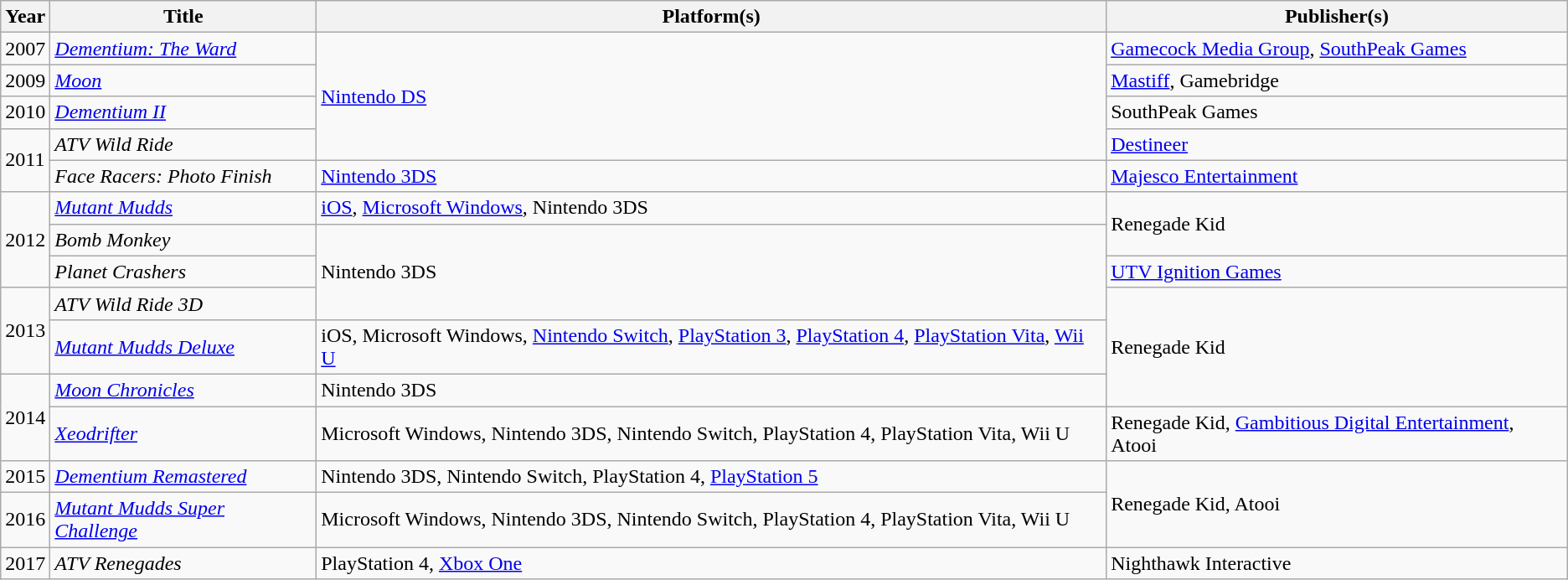<table class="wikitable sortable">
<tr>
<th>Year</th>
<th>Title</th>
<th>Platform(s)</th>
<th>Publisher(s)</th>
</tr>
<tr>
<td>2007</td>
<td><em><a href='#'>Dementium: The Ward</a></em></td>
<td rowspan="4"><a href='#'>Nintendo DS</a></td>
<td><a href='#'>Gamecock Media Group</a>, <a href='#'>SouthPeak Games</a></td>
</tr>
<tr>
<td>2009</td>
<td><em><a href='#'>Moon</a></em></td>
<td><a href='#'>Mastiff</a>, Gamebridge</td>
</tr>
<tr>
<td>2010</td>
<td><em><a href='#'>Dementium II</a></em></td>
<td>SouthPeak Games</td>
</tr>
<tr>
<td rowspan="2">2011</td>
<td><em>ATV Wild Ride</em></td>
<td><a href='#'>Destineer</a></td>
</tr>
<tr>
<td><em>Face Racers: Photo Finish</em></td>
<td><a href='#'>Nintendo 3DS</a></td>
<td><a href='#'>Majesco Entertainment</a></td>
</tr>
<tr>
<td rowspan="3">2012</td>
<td><em><a href='#'>Mutant Mudds</a></em></td>
<td><a href='#'>iOS</a>, <a href='#'>Microsoft Windows</a>, Nintendo 3DS</td>
<td rowspan="2">Renegade Kid</td>
</tr>
<tr>
<td><em>Bomb Monkey</em></td>
<td rowspan="3">Nintendo 3DS</td>
</tr>
<tr>
<td><em>Planet Crashers</em></td>
<td><a href='#'>UTV Ignition Games</a></td>
</tr>
<tr>
<td rowspan="2">2013</td>
<td><em>ATV Wild Ride 3D</em></td>
<td rowspan="3">Renegade Kid</td>
</tr>
<tr>
<td><em><a href='#'>Mutant Mudds Deluxe</a></em></td>
<td>iOS, Microsoft Windows, <a href='#'>Nintendo Switch</a>, <a href='#'>PlayStation 3</a>, <a href='#'>PlayStation 4</a>, <a href='#'>PlayStation Vita</a>, <a href='#'>Wii U</a></td>
</tr>
<tr>
<td rowspan="2">2014</td>
<td><em><a href='#'>Moon Chronicles</a></em></td>
<td>Nintendo 3DS</td>
</tr>
<tr>
<td><em><a href='#'>Xeodrifter</a></em></td>
<td>Microsoft Windows, Nintendo 3DS, Nintendo Switch, PlayStation 4, PlayStation Vita, Wii U</td>
<td>Renegade Kid, <a href='#'>Gambitious Digital Entertainment</a>, Atooi</td>
</tr>
<tr>
<td>2015</td>
<td><em><a href='#'>Dementium Remastered</a></em></td>
<td>Nintendo 3DS, Nintendo Switch, PlayStation 4, <a href='#'>PlayStation 5</a></td>
<td rowspan="2">Renegade Kid, Atooi</td>
</tr>
<tr>
<td>2016</td>
<td><em><a href='#'>Mutant Mudds Super Challenge</a></em></td>
<td>Microsoft Windows, Nintendo 3DS, Nintendo Switch, PlayStation 4, PlayStation Vita, Wii U</td>
</tr>
<tr>
<td>2017</td>
<td><em>ATV Renegades</em></td>
<td>PlayStation 4, <a href='#'>Xbox One</a></td>
<td>Nighthawk Interactive</td>
</tr>
</table>
